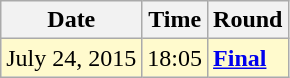<table class="wikitable">
<tr>
<th>Date</th>
<th>Time</th>
<th>Round</th>
</tr>
<tr style=background:lemonchiffon>
<td>July 24, 2015</td>
<td>18:05</td>
<td><strong><a href='#'>Final</a></strong></td>
</tr>
</table>
